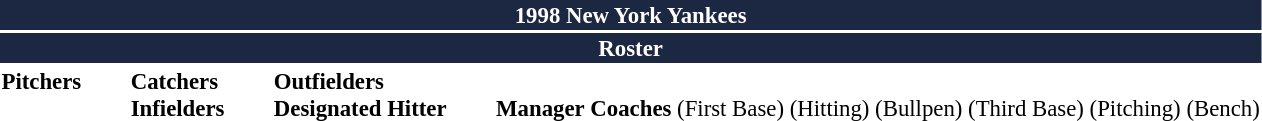<table class="toccolours" style="font-size: 95%;">
<tr>
<th colspan=10 style="background-color: #1c2841; color: white; text-align: center;">1998 New York Yankees</th>
</tr>
<tr>
<td colspan=10 style="background-color:#1c2841; color: white; text-align: center;"><strong>Roster</strong></td>
</tr>
<tr>
<td valign="top"><strong>Pitchers</strong><br>

















</td>
<td width="25px"></td>
<td valign="top"><strong>Catchers</strong><br>


<strong>Infielders</strong>







</td>
<td width="25px"></td>
<td valign="top"><strong>Outfielders</strong><br>






<strong>Designated Hitter</strong>
</td>
<td width="25px"></td>
<td valign="top"><br><strong>Manager</strong>

<strong>Coaches</strong>
 (First Base)
 (Hitting)
 (Bullpen)
 (Third Base)
 (Pitching)
 (Bench)</td>
</tr>
</table>
